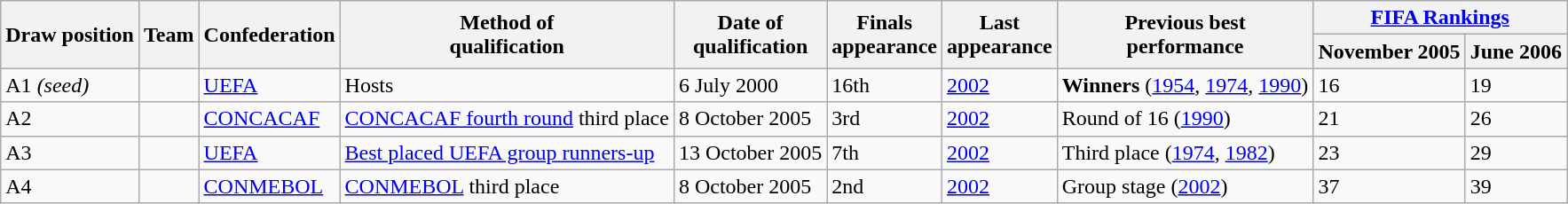<table class="wikitable sortable">
<tr>
<th rowspan=2>Draw position</th>
<th rowspan=2>Team</th>
<th rowspan=2>Confederation</th>
<th rowspan=2>Method of<br>qualification</th>
<th rowspan=2>Date of<br>qualification</th>
<th rowspan=2>Finals<br>appearance</th>
<th rowspan=2>Last<br>appearance</th>
<th rowspan=2>Previous best<br>performance</th>
<th colspan=2><a href='#'>FIFA Rankings</a></th>
</tr>
<tr>
<th>November 2005 </th>
<th>June 2006</th>
</tr>
<tr>
<td>A1 <em>(seed)</em></td>
<td style=white-space:nowrap></td>
<td><a href='#'>UEFA</a></td>
<td> Hosts</td>
<td>6 July 2000</td>
<td data-sort-value="20">16th</td>
<td><a href='#'>2002</a></td>
<td data-sort-value="7.5"><strong>Winners</strong> (<a href='#'>1954</a>, <a href='#'>1974</a>, <a href='#'>1990</a>)</td>
<td>16</td>
<td>19</td>
</tr>
<tr>
<td>A2</td>
<td style=white-space:nowrap></td>
<td><a href='#'>CONCACAF</a></td>
<td><a href='#'>CONCACAF fourth round</a> third place</td>
<td>8 October 2005</td>
<td data-sort-value="4">3rd</td>
<td><a href='#'>2002</a></td>
<td data-sort-value="5.1">Round of 16 (<a href='#'>1990</a>)</td>
<td>21</td>
<td>26</td>
</tr>
<tr>
<td>A3</td>
<td style=white-space:nowrap></td>
<td><a href='#'>UEFA</a></td>
<td><a href='#'>Best placed UEFA group runners-up</a></td>
<td>13 October 2005</td>
<td data-sort-value="15">7th</td>
<td><a href='#'>2002</a></td>
<td data-sort-value="3.3">Third place (<a href='#'>1974</a>, <a href='#'>1982</a>)</td>
<td>23</td>
<td>29</td>
</tr>
<tr>
<td>A4</td>
<td style=white-space:nowrap></td>
<td><a href='#'>CONMEBOL</a></td>
<td><a href='#'>CONMEBOL</a> third place</td>
<td>8 October 2005</td>
<td data-sort-value="7">2nd</td>
<td><a href='#'>2002</a></td>
<td data-sort-value="3.1">Group stage (<a href='#'>2002</a>)</td>
<td>37</td>
<td>39</td>
</tr>
</table>
